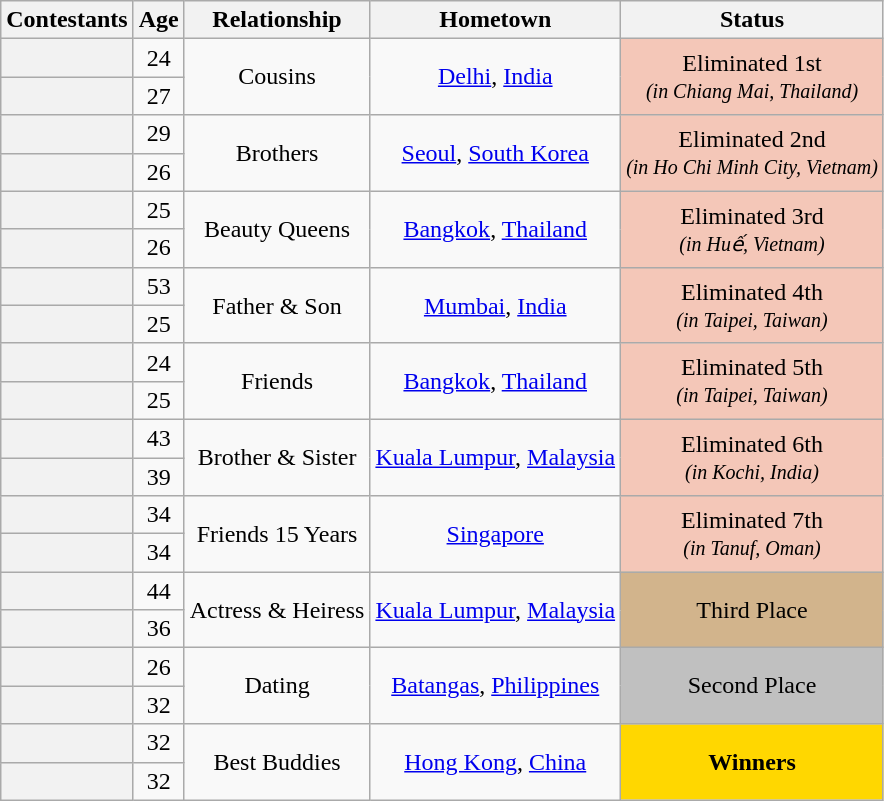<table class="wikitable sortable" style="text-align:center;">
<tr>
<th scope="col">Contestants</th>
<th scope="col">Age</th>
<th class="unsortable" scope="col">Relationship</th>
<th scope="col" class="unsortable">Hometown</th>
<th scope="col">Status</th>
</tr>
<tr>
<th scope="row"></th>
<td>24</td>
<td rowspan="2">Cousins</td>
<td rowspan="2"><a href='#'>Delhi</a>, <a href='#'>India</a></td>
<td rowspan="2" bgcolor="f4c7b8">Eliminated 1st<br><small><em>(in Chiang Mai, Thailand)</em></small></td>
</tr>
<tr>
<th scope="row"></th>
<td>27</td>
</tr>
<tr>
<th scope="row"></th>
<td>29</td>
<td rowspan="2">Brothers</td>
<td rowspan="2"><a href='#'>Seoul</a>, <a href='#'>South Korea</a></td>
<td rowspan="2" bgcolor="f4c7b8">Eliminated 2nd<br><small><em>(in Ho Chi Minh City, Vietnam)</em></small></td>
</tr>
<tr>
<th scope="row"></th>
<td>26</td>
</tr>
<tr>
<th scope="row"></th>
<td>25</td>
<td rowspan="2">Beauty Queens</td>
<td rowspan="2"><a href='#'>Bangkok</a>, <a href='#'>Thailand</a></td>
<td rowspan="2" bgcolor="f4c7b8">Eliminated 3rd<br><small><em>(in Huế, Vietnam)</em></small></td>
</tr>
<tr>
<th scope="row"></th>
<td>26</td>
</tr>
<tr>
<th scope="row"></th>
<td>53</td>
<td rowspan="2">Father & Son</td>
<td rowspan="2"><a href='#'>Mumbai</a>, <a href='#'>India</a></td>
<td rowspan="2" bgcolor="f4c7b8">Eliminated 4th<br><small><em>(in Taipei, Taiwan)</em></small></td>
</tr>
<tr>
<th scope="row"></th>
<td>25</td>
</tr>
<tr>
<th scope="row"></th>
<td>24</td>
<td rowspan="2">Friends</td>
<td rowspan="2"><a href='#'>Bangkok</a>, <a href='#'>Thailand</a></td>
<td rowspan="2" bgcolor="f4c7b8">Eliminated 5th<br><small><em>(in Taipei, Taiwan)</em></small></td>
</tr>
<tr>
<th scope="row"></th>
<td>25</td>
</tr>
<tr>
<th scope="row"></th>
<td>43</td>
<td rowspan="2">Brother & Sister</td>
<td rowspan="2"><a href='#'>Kuala Lumpur</a>, <a href='#'>Malaysia</a></td>
<td rowspan="2" bgcolor="f4c7b8">Eliminated 6th<br><small><em>(in Kochi, India)</em></small></td>
</tr>
<tr>
<th scope="row"></th>
<td>39</td>
</tr>
<tr>
<th scope="row"></th>
<td>34</td>
<td rowspan="2">Friends 15 Years</td>
<td rowspan="2"><a href='#'>Singapore</a></td>
<td rowspan="2" bgcolor="f4c7b8">Eliminated 7th<br><small><em>(in Tanuf, Oman)</em></small></td>
</tr>
<tr>
<th scope="row"></th>
<td>34</td>
</tr>
<tr>
<th scope="row"></th>
<td>44</td>
<td rowspan="2">Actress & Heiress</td>
<td rowspan="2"><a href='#'>Kuala Lumpur</a>, <a href='#'>Malaysia</a></td>
<td rowspan="2" bgcolor="tan">Third Place</td>
</tr>
<tr>
<th scope="row"></th>
<td>36</td>
</tr>
<tr>
<th scope="row"></th>
<td>26</td>
<td rowspan="2">Dating</td>
<td rowspan="2"><a href='#'>Batangas</a>, <a href='#'>Philippines</a></td>
<td rowspan="2" bgcolor="silver">Second Place</td>
</tr>
<tr>
<th scope="row"></th>
<td>32</td>
</tr>
<tr>
<th scope="row"></th>
<td>32</td>
<td rowspan="2">Best Buddies</td>
<td rowspan="2"><a href='#'>Hong Kong</a>, <a href='#'>China</a></td>
<td rowspan="2" bgcolor="gold"><strong>Winners</strong></td>
</tr>
<tr>
<th scope="row"></th>
<td>32</td>
</tr>
</table>
